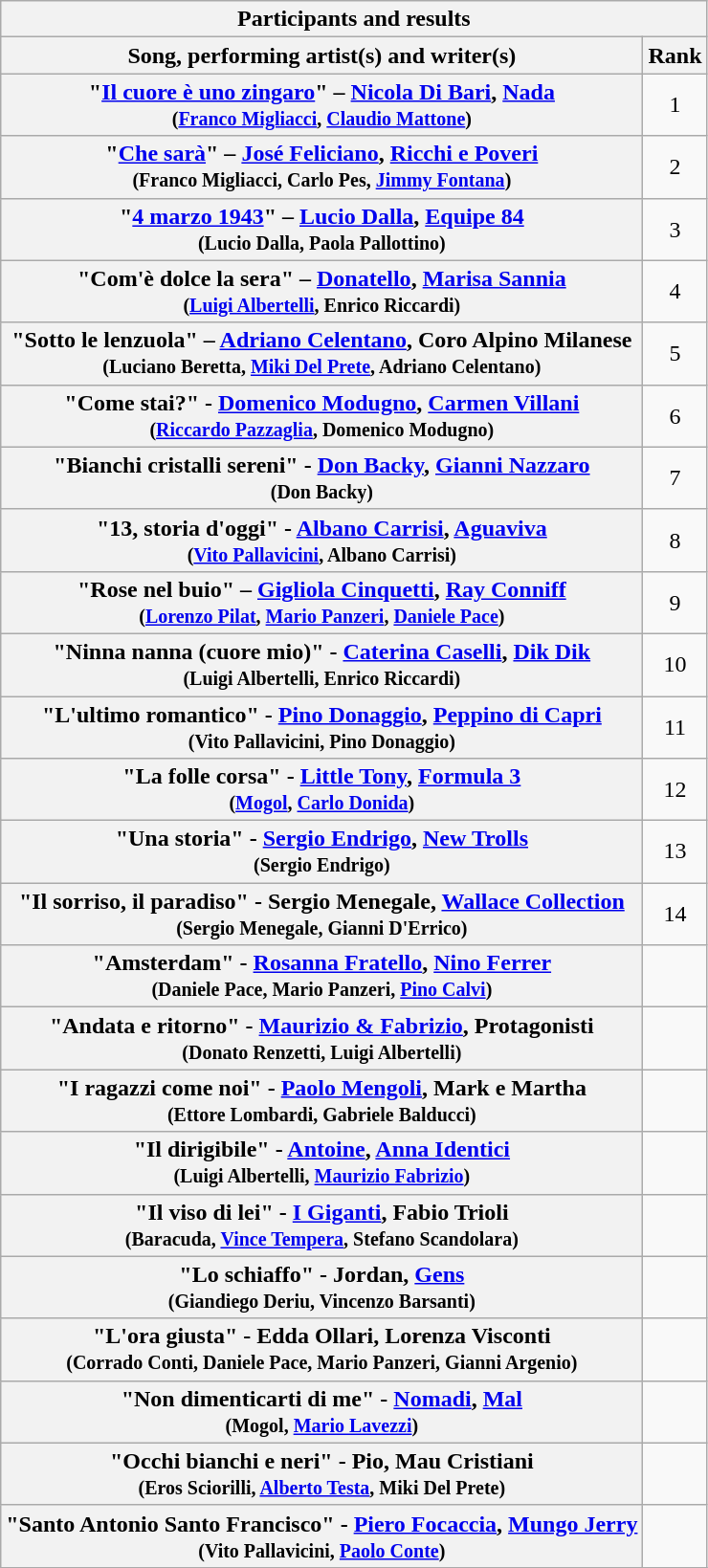<table class="plainrowheaders wikitable">
<tr>
<th colspan="3">Participants and results</th>
</tr>
<tr>
<th>Song, performing artist(s) and writer(s)</th>
<th>Rank</th>
</tr>
<tr>
<th scope="row">"<a href='#'>Il cuore è uno zingaro</a>" –  <a href='#'>Nicola Di Bari</a>, <a href='#'>Nada</a>  <br><small>  (<a href='#'>Franco Migliacci</a>, <a href='#'>Claudio Mattone</a>)</small></th>
<td style="text-align:center;">1</td>
</tr>
<tr>
<th scope="row">"<a href='#'>Che sarà</a>" – <a href='#'>José Feliciano</a>, <a href='#'>Ricchi e Poveri</a> <br><small>(Franco Migliacci, Carlo Pes, <a href='#'>Jimmy Fontana</a>)</small></th>
<td style="text-align:center;">2</td>
</tr>
<tr>
<th scope="row">"<a href='#'>4 marzo 1943</a>" – <a href='#'>Lucio Dalla</a>, <a href='#'>Equipe 84</a>  <br><small> 	(Lucio Dalla, Paola Pallottino) </small></th>
<td style="text-align:center;">3</td>
</tr>
<tr>
<th scope="row">"Com'è dolce la sera" –  	<a href='#'>Donatello</a>, <a href='#'>Marisa Sannia</a> <br><small>(<a href='#'>Luigi Albertelli</a>, Enrico Riccardi)</small></th>
<td style="text-align:center;">4</td>
</tr>
<tr>
<th scope="row">"Sotto le lenzuola"  –  	<a href='#'>Adriano Celentano</a>, Coro Alpino Milanese  <br><small>(Luciano Beretta, <a href='#'>Miki Del Prete</a>, Adriano Celentano)</small></th>
<td style="text-align:center;">5</td>
</tr>
<tr>
<th scope="row">"Come stai?" -  	<a href='#'>Domenico Modugno</a>, <a href='#'>Carmen Villani</a> <br><small>(<a href='#'>Riccardo Pazzaglia</a>, Domenico Modugno) </small></th>
<td style="text-align:center;">6</td>
</tr>
<tr>
<th scope="row">"Bianchi cristalli sereni" -    <a href='#'>Don Backy</a>, <a href='#'>Gianni Nazzaro</a>  <br><small> (Don Backy) </small></th>
<td style="text-align:center;">7</td>
</tr>
<tr>
<th scope="row">"13, storia d'oggi" - <a href='#'>Albano Carrisi</a>, <a href='#'>Aguaviva</a>   <br><small>  (<a href='#'>Vito Pallavicini</a>, Albano Carrisi)  </small></th>
<td style="text-align:center;">8</td>
</tr>
<tr>
<th scope="row">"Rose nel buio" – <a href='#'>Gigliola Cinquetti</a>, <a href='#'>Ray Conniff</a>   <br><small> 	 (<a href='#'>Lorenzo Pilat</a>, <a href='#'>Mario Panzeri</a>, <a href='#'>Daniele Pace</a>) </small></th>
<td style="text-align:center;">9</td>
</tr>
<tr>
<th scope="row">"Ninna nanna (cuore mio)" - <a href='#'>Caterina Caselli</a>, <a href='#'>Dik Dik</a>  <br><small> 	(Luigi Albertelli, Enrico Riccardi)</small></th>
<td style="text-align:center;">10</td>
</tr>
<tr>
<th scope="row">"L'ultimo romantico" - <a href='#'>Pino Donaggio</a>, <a href='#'>Peppino di Capri</a> <br><small>  	(Vito Pallavicini, Pino Donaggio)</small></th>
<td style="text-align:center;">11</td>
</tr>
<tr>
<th scope="row">"La folle corsa" - <a href='#'>Little Tony</a>, <a href='#'>Formula 3</a> <br><small> 	(<a href='#'>Mogol</a>, <a href='#'>Carlo Donida</a>)</small></th>
<td style="text-align:center;">12</td>
</tr>
<tr>
<th scope="row">"Una storia" - <a href='#'>Sergio Endrigo</a>, <a href='#'>New Trolls</a> <br><small> 	 (Sergio Endrigo)</small></th>
<td style="text-align:center;">13</td>
</tr>
<tr>
<th scope="row">"Il sorriso, il paradiso" - Sergio Menegale, <a href='#'>Wallace Collection</a> <br><small> 	 (Sergio Menegale, Gianni D'Errico)</small></th>
<td style="text-align:center;">14</td>
</tr>
<tr>
<th scope="row">"Amsterdam" - <a href='#'>Rosanna Fratello</a>, <a href='#'>Nino Ferrer</a> <br><small> 	(Daniele Pace, Mario Panzeri, <a href='#'>Pino Calvi</a>)</small></th>
<td></td>
</tr>
<tr>
<th scope="row">"Andata e ritorno" - <a href='#'>Maurizio & Fabrizio</a>, Protagonisti <br><small> 	(Donato Renzetti, Luigi Albertelli)</small></th>
<td></td>
</tr>
<tr>
<th scope="row">"I ragazzi come noi" - <a href='#'>Paolo Mengoli</a>, Mark e Martha <br><small> 	 (Ettore Lombardi, Gabriele Balducci)</small></th>
<td></td>
</tr>
<tr>
<th scope="row">"Il dirigibile" - <a href='#'>Antoine</a>, <a href='#'>Anna Identici</a> <br><small> 	 (Luigi Albertelli, <a href='#'>Maurizio Fabrizio</a>)</small></th>
<td></td>
</tr>
<tr>
<th scope="row">"Il viso di lei" -  <a href='#'>I Giganti</a>, Fabio Trioli  <br><small> 	(Baracuda, <a href='#'>Vince Tempera</a>, Stefano Scandolara)</small></th>
<td></td>
</tr>
<tr>
<th scope="row">"Lo schiaffo" - Jordan, <a href='#'>Gens</a> <br><small> 	(Giandiego Deriu, Vincenzo Barsanti)</small></th>
<td></td>
</tr>
<tr>
<th scope="row">"L'ora giusta" - Edda Ollari, Lorenza Visconti <br><small> 	(Corrado Conti, Daniele Pace, Mario Panzeri, Gianni Argenio)</small></th>
<td></td>
</tr>
<tr>
<th scope="row">"Non dimenticarti di me" - <a href='#'>Nomadi</a>, <a href='#'>Mal</a> <br><small> 	 (Mogol, <a href='#'>Mario Lavezzi</a>)</small></th>
<td></td>
</tr>
<tr>
<th scope="row">"Occhi bianchi e neri" - Pio, Mau Cristiani <br><small> 	(Eros Sciorilli, <a href='#'>Alberto Testa</a>, Miki Del Prete)</small></th>
<td></td>
</tr>
<tr>
<th scope="row">"Santo Antonio Santo Francisco" - <a href='#'>Piero Focaccia</a>, <a href='#'>Mungo Jerry</a> <br><small> 	(Vito Pallavicini, <a href='#'>Paolo Conte</a>)</small></th>
<td></td>
</tr>
<tr>
</tr>
</table>
